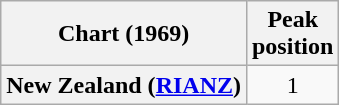<table class="wikitable plainrowheaders" style="text-align:center">
<tr>
<th>Chart (1969)</th>
<th>Peak<br>position</th>
</tr>
<tr>
<th scope="row">New Zealand (<a href='#'>RIANZ</a>)</th>
<td>1</td>
</tr>
</table>
